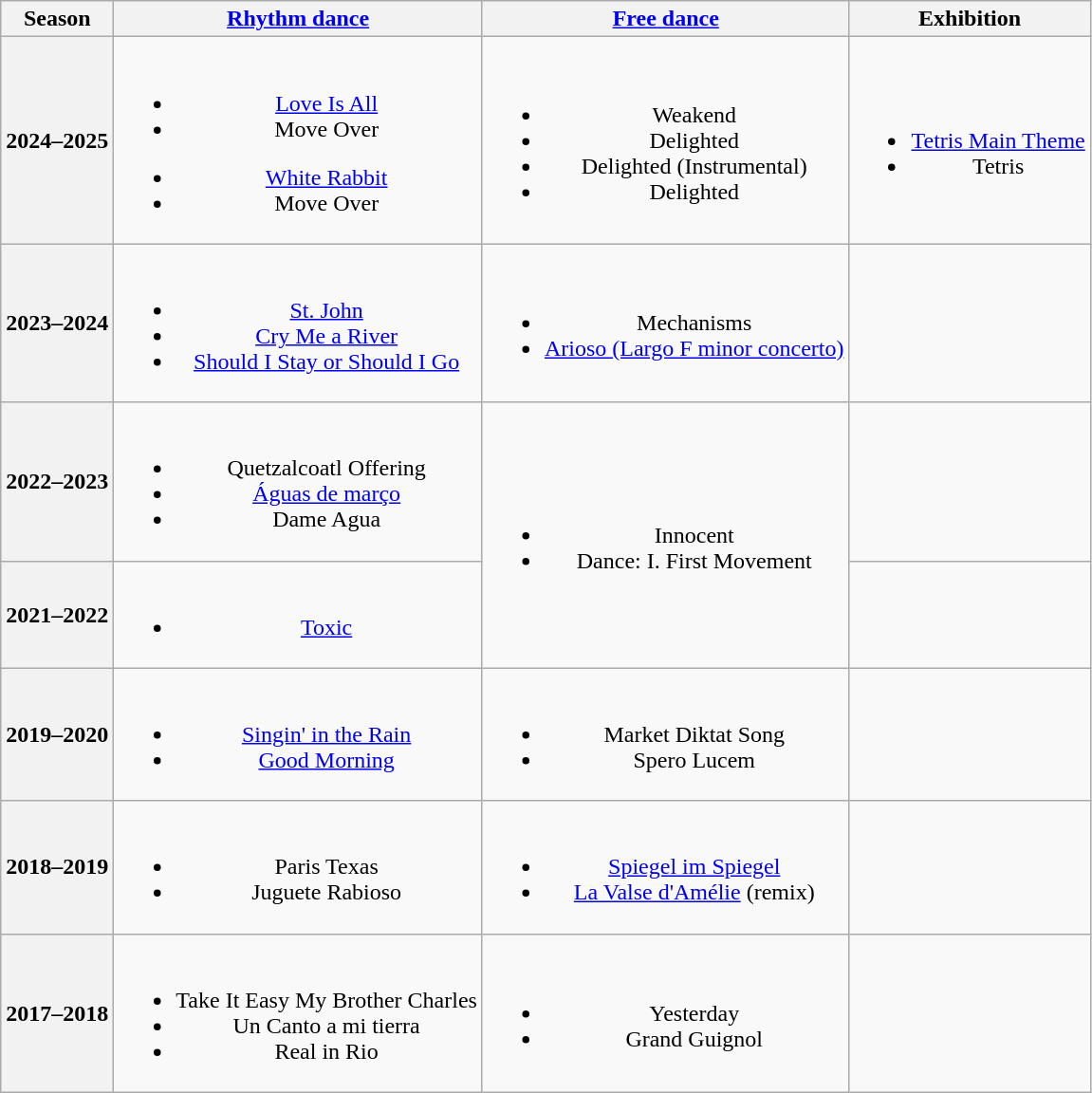<table class=wikitable style=text-align:center>
<tr>
<th>Season</th>
<th><a href='#'>Rhythm dance</a></th>
<th><a href='#'>Free dance</a></th>
<th>Exhibition</th>
</tr>
<tr>
<th>2024–2025 <br> </th>
<td><br><ul><li><a href='#'>Love Is All</a> <br> </li><li>Move Over <br> </li></ul><ul><li><a href='#'>White Rabbit</a> <br> </li><li>Move Over <br> </li></ul></td>
<td><br><ul><li>Weakend</li><li>Delighted</li><li>Delighted (Instrumental)</li><li>Delighted <br> </li></ul></td>
<td><br><ul><li><a href='#'>Tetris Main Theme</a> <br> </li><li>Tetris <br> </li></ul></td>
</tr>
<tr>
<th>2023–2024 <br> </th>
<td><br><ul><li><a href='#'>St. John</a></li><li><a href='#'>Cry Me a River</a> <br> </li><li><a href='#'>Should I Stay or Should I Go</a> <br> </li></ul></td>
<td><br><ul><li>Mechanisms <br> </li><li><a href='#'>Arioso (Largo F minor concerto)</a> <br> </li></ul></td>
<td></td>
</tr>
<tr>
<th>2022–2023 <br> </th>
<td><br><ul><li> Quetzalcoatl Offering <br> </li><li> <a href='#'>Águas de março</a> <br> </li><li> Dame Agua <br> </li></ul></td>
<td rowspan="2"><br><ul><li>Innocent <br> </li><li>Dance: I. First Movement <br> </li></ul></td>
<td></td>
</tr>
<tr>
<th>2021–2022</th>
<td><br><ul><li><a href='#'>Toxic</a> <br> </li></ul></td>
<td></td>
</tr>
<tr>
<th>2019–2020 <br> </th>
<td><br><ul><li> <a href='#'>Singin' in the Rain</a></li><li> <a href='#'>Good Morning</a> <br> </li></ul></td>
<td><br><ul><li>Market Diktat Song <br> </li><li>Spero Lucem <br> </li></ul></td>
<td></td>
</tr>
<tr>
<th>2018–2019 <br> </th>
<td><br><ul><li> Paris Texas <br> </li><li> Juguete Rabioso <br> </li></ul></td>
<td><br><ul><li><a href='#'>Spiegel im Spiegel</a> <br> </li><li><a href='#'>La Valse d'Amélie</a> (remix)  <br> </li></ul></td>
<td></td>
</tr>
<tr>
<th>2017–2018 <br> </th>
<td><br><ul><li> Take It Easy My Brother Charles <br> </li><li> Un Canto a mi tierra <br> </li><li> Real in Rio <br> </li></ul></td>
<td><br><ul><li>Yesterday <br> </li><li>Grand Guignol <br> </li></ul></td>
<td></td>
</tr>
</table>
